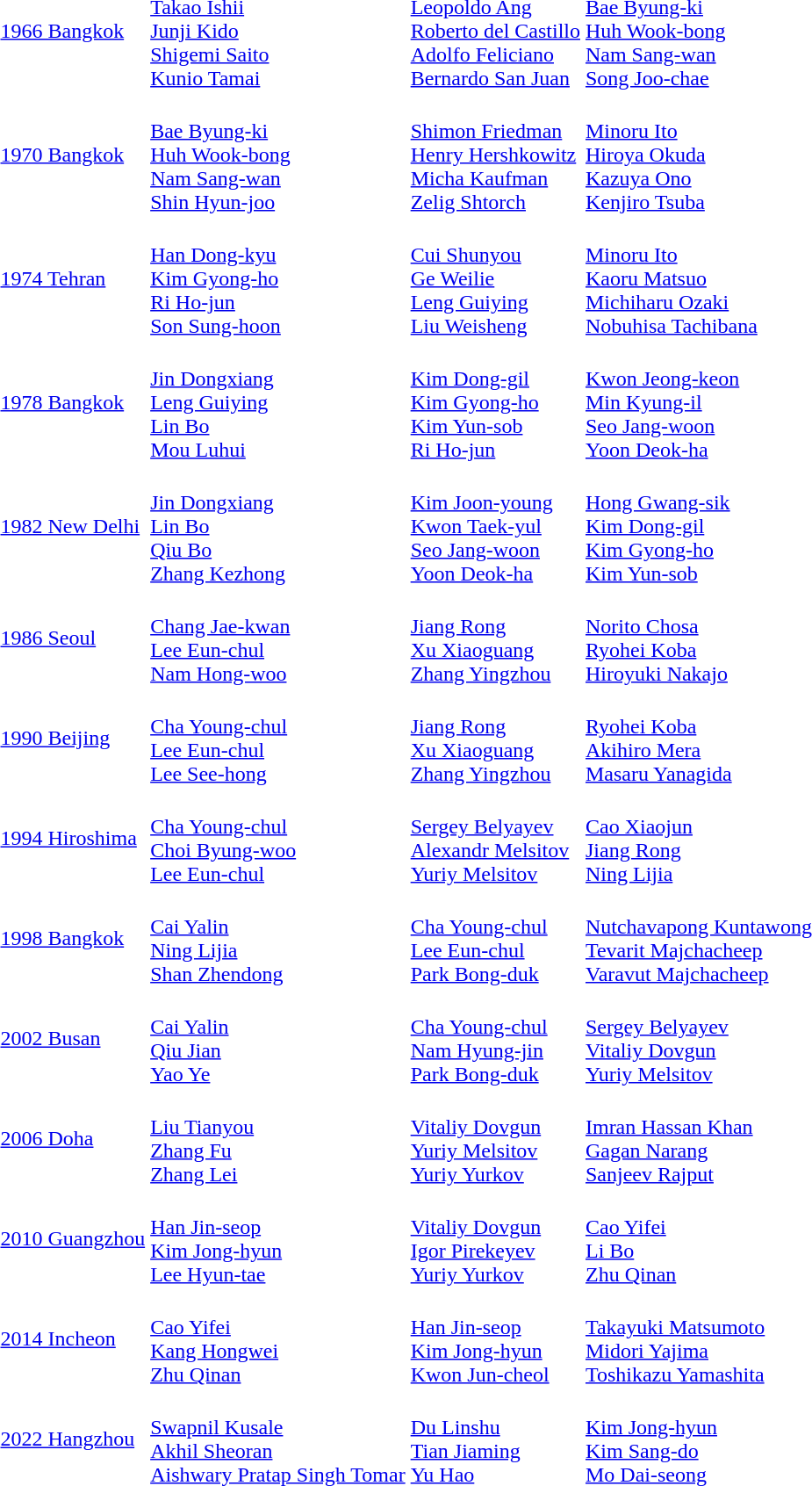<table>
<tr>
<td><a href='#'>1966 Bangkok</a></td>
<td><br><a href='#'>Takao Ishii</a><br><a href='#'>Junji Kido</a><br><a href='#'>Shigemi Saito</a><br><a href='#'>Kunio Tamai</a></td>
<td><br><a href='#'>Leopoldo Ang</a><br><a href='#'>Roberto del Castillo</a><br><a href='#'>Adolfo Feliciano</a><br><a href='#'>Bernardo San Juan</a></td>
<td><br><a href='#'>Bae Byung-ki</a><br><a href='#'>Huh Wook-bong</a><br><a href='#'>Nam Sang-wan</a><br><a href='#'>Song Joo-chae</a></td>
</tr>
<tr>
<td><a href='#'>1970 Bangkok</a></td>
<td><br><a href='#'>Bae Byung-ki</a><br><a href='#'>Huh Wook-bong</a><br><a href='#'>Nam Sang-wan</a><br><a href='#'>Shin Hyun-joo</a></td>
<td><br><a href='#'>Shimon Friedman</a><br><a href='#'>Henry Hershkowitz</a><br><a href='#'>Micha Kaufman</a><br><a href='#'>Zelig Shtorch</a></td>
<td><br><a href='#'>Minoru Ito</a><br><a href='#'>Hiroya Okuda</a><br><a href='#'>Kazuya Ono</a><br><a href='#'>Kenjiro Tsuba</a></td>
</tr>
<tr>
<td><a href='#'>1974 Tehran</a></td>
<td><br><a href='#'>Han Dong-kyu</a><br><a href='#'>Kim Gyong-ho</a><br><a href='#'>Ri Ho-jun</a><br><a href='#'>Son Sung-hoon</a></td>
<td><br><a href='#'>Cui Shunyou</a><br><a href='#'>Ge Weilie</a><br><a href='#'>Leng Guiying</a><br><a href='#'>Liu Weisheng</a></td>
<td><br><a href='#'>Minoru Ito</a><br><a href='#'>Kaoru Matsuo</a><br><a href='#'>Michiharu Ozaki</a><br><a href='#'>Nobuhisa Tachibana</a></td>
</tr>
<tr>
<td><a href='#'>1978 Bangkok</a></td>
<td><br><a href='#'>Jin Dongxiang</a><br><a href='#'>Leng Guiying</a><br><a href='#'>Lin Bo</a><br><a href='#'>Mou Luhui</a></td>
<td><br><a href='#'>Kim Dong-gil</a><br><a href='#'>Kim Gyong-ho</a><br><a href='#'>Kim Yun-sob</a><br><a href='#'>Ri Ho-jun</a></td>
<td><br><a href='#'>Kwon Jeong-keon</a><br><a href='#'>Min Kyung-il</a><br><a href='#'>Seo Jang-woon</a><br><a href='#'>Yoon Deok-ha</a></td>
</tr>
<tr>
<td><a href='#'>1982 New Delhi</a></td>
<td><br><a href='#'>Jin Dongxiang</a><br><a href='#'>Lin Bo</a><br><a href='#'>Qiu Bo</a><br><a href='#'>Zhang Kezhong</a></td>
<td><br><a href='#'>Kim Joon-young</a><br><a href='#'>Kwon Taek-yul</a><br><a href='#'>Seo Jang-woon</a><br><a href='#'>Yoon Deok-ha</a></td>
<td><br><a href='#'>Hong Gwang-sik</a><br><a href='#'>Kim Dong-gil</a><br><a href='#'>Kim Gyong-ho</a><br><a href='#'>Kim Yun-sob</a></td>
</tr>
<tr>
<td><a href='#'>1986 Seoul</a></td>
<td><br><a href='#'>Chang Jae-kwan</a><br><a href='#'>Lee Eun-chul</a><br><a href='#'>Nam Hong-woo</a></td>
<td><br><a href='#'>Jiang Rong</a><br><a href='#'>Xu Xiaoguang</a><br><a href='#'>Zhang Yingzhou</a></td>
<td><br><a href='#'>Norito Chosa</a><br><a href='#'>Ryohei Koba</a><br><a href='#'>Hiroyuki Nakajo</a></td>
</tr>
<tr>
<td><a href='#'>1990 Beijing</a></td>
<td><br><a href='#'>Cha Young-chul</a><br><a href='#'>Lee Eun-chul</a><br><a href='#'>Lee See-hong</a></td>
<td><br><a href='#'>Jiang Rong</a><br><a href='#'>Xu Xiaoguang</a><br><a href='#'>Zhang Yingzhou</a></td>
<td><br><a href='#'>Ryohei Koba</a><br><a href='#'>Akihiro Mera</a><br><a href='#'>Masaru Yanagida</a></td>
</tr>
<tr>
<td><a href='#'>1994 Hiroshima</a></td>
<td><br><a href='#'>Cha Young-chul</a><br><a href='#'>Choi Byung-woo</a><br><a href='#'>Lee Eun-chul</a></td>
<td><br><a href='#'>Sergey Belyayev</a><br><a href='#'>Alexandr Melsitov</a><br><a href='#'>Yuriy Melsitov</a></td>
<td><br><a href='#'>Cao Xiaojun</a><br><a href='#'>Jiang Rong</a><br><a href='#'>Ning Lijia</a></td>
</tr>
<tr>
<td><a href='#'>1998 Bangkok</a></td>
<td><br><a href='#'>Cai Yalin</a><br><a href='#'>Ning Lijia</a><br><a href='#'>Shan Zhendong</a></td>
<td><br><a href='#'>Cha Young-chul</a><br><a href='#'>Lee Eun-chul</a><br><a href='#'>Park Bong-duk</a></td>
<td><br><a href='#'>Nutchavapong Kuntawong</a><br><a href='#'>Tevarit Majchacheep</a><br><a href='#'>Varavut Majchacheep</a></td>
</tr>
<tr>
<td><a href='#'>2002 Busan</a></td>
<td><br><a href='#'>Cai Yalin</a><br><a href='#'>Qiu Jian</a><br><a href='#'>Yao Ye</a></td>
<td><br><a href='#'>Cha Young-chul</a><br><a href='#'>Nam Hyung-jin</a><br><a href='#'>Park Bong-duk</a></td>
<td><br><a href='#'>Sergey Belyayev</a><br><a href='#'>Vitaliy Dovgun</a><br><a href='#'>Yuriy Melsitov</a></td>
</tr>
<tr>
<td><a href='#'>2006 Doha</a></td>
<td><br><a href='#'>Liu Tianyou</a><br><a href='#'>Zhang Fu</a><br><a href='#'>Zhang Lei</a></td>
<td><br><a href='#'>Vitaliy Dovgun</a><br><a href='#'>Yuriy Melsitov</a><br><a href='#'>Yuriy Yurkov</a></td>
<td><br><a href='#'>Imran Hassan Khan</a><br><a href='#'>Gagan Narang</a><br><a href='#'>Sanjeev Rajput</a></td>
</tr>
<tr>
<td><a href='#'>2010 Guangzhou</a></td>
<td><br><a href='#'>Han Jin-seop</a><br><a href='#'>Kim Jong-hyun</a><br><a href='#'>Lee Hyun-tae</a></td>
<td><br><a href='#'>Vitaliy Dovgun</a><br><a href='#'>Igor Pirekeyev</a><br><a href='#'>Yuriy Yurkov</a></td>
<td><br><a href='#'>Cao Yifei</a><br><a href='#'>Li Bo</a><br><a href='#'>Zhu Qinan</a></td>
</tr>
<tr>
<td><a href='#'>2014 Incheon</a></td>
<td><br><a href='#'>Cao Yifei</a><br><a href='#'>Kang Hongwei</a><br><a href='#'>Zhu Qinan</a></td>
<td><br><a href='#'>Han Jin-seop</a><br><a href='#'>Kim Jong-hyun</a><br><a href='#'>Kwon Jun-cheol</a></td>
<td><br><a href='#'>Takayuki Matsumoto</a><br><a href='#'>Midori Yajima</a><br><a href='#'>Toshikazu Yamashita</a></td>
</tr>
<tr>
<td><a href='#'>2022 Hangzhou</a></td>
<td><br><a href='#'>Swapnil Kusale</a><br><a href='#'>Akhil Sheoran</a><br><a href='#'>Aishwary Pratap Singh Tomar</a></td>
<td><br><a href='#'>Du Linshu</a><br><a href='#'>Tian Jiaming</a><br><a href='#'>Yu Hao</a></td>
<td><br><a href='#'>Kim Jong-hyun</a><br><a href='#'>Kim Sang-do</a><br><a href='#'>Mo Dai-seong</a></td>
</tr>
</table>
